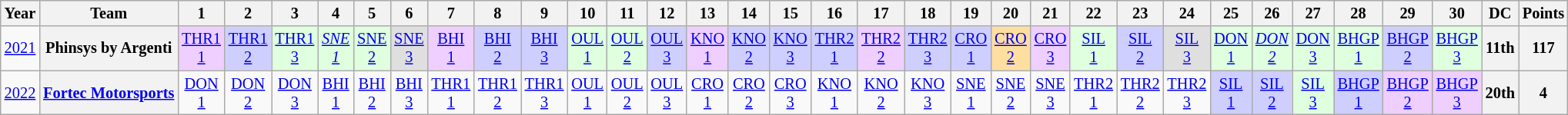<table class="wikitable" style="text-align:center; font-size:85%">
<tr>
<th>Year</th>
<th>Team</th>
<th>1</th>
<th>2</th>
<th>3</th>
<th>4</th>
<th>5</th>
<th>6</th>
<th>7</th>
<th>8</th>
<th>9</th>
<th>10</th>
<th>11</th>
<th>12</th>
<th>13</th>
<th>14</th>
<th>15</th>
<th>16</th>
<th>17</th>
<th>18</th>
<th>19</th>
<th>20</th>
<th>21</th>
<th>22</th>
<th>23</th>
<th>24</th>
<th>25</th>
<th>26</th>
<th>27</th>
<th>28</th>
<th>29</th>
<th>30</th>
<th>DC</th>
<th>Points</th>
</tr>
<tr>
<td><a href='#'>2021</a></td>
<th nowrap>Phinsys by Argenti</th>
<td style="background:#EFCFFF"><a href='#'>THR1<br>1</a><br></td>
<td style="background:#CFCFFF"><a href='#'>THR1<br>2</a><br></td>
<td style="background:#DFFFDF"><a href='#'>THR1<br>3</a><br></td>
<td style="background:#DFFFDF"><em><a href='#'>SNE<br>1</a><br></em></td>
<td style="background:#DFFFDF"><a href='#'>SNE<br>2</a><br></td>
<td style="background:#DFDFDF"><a href='#'>SNE<br>3</a><br></td>
<td style="background:#EFCFFF"><a href='#'>BHI<br>1</a><br></td>
<td style="background:#CFCFFF"><a href='#'>BHI<br>2</a><br></td>
<td style="background:#CFCFFF"><a href='#'>BHI<br>3</a><br></td>
<td style="background:#DFFFDF"><a href='#'>OUL<br>1</a><br></td>
<td style="background:#DFFFDF"><a href='#'>OUL<br>2</a><br></td>
<td style="background:#CFCFFF"><a href='#'>OUL<br>3</a><br></td>
<td style="background:#EFCFFF"><a href='#'>KNO<br>1</a><br></td>
<td style="background:#CFCFFF"><a href='#'>KNO<br>2</a><br></td>
<td style="background:#CFCFFF"><a href='#'>KNO<br>3</a><br></td>
<td style="background:#CFCFFF"><a href='#'>THR2<br>1</a><br></td>
<td style="background:#EFCFFF"><a href='#'>THR2<br>2</a><br></td>
<td style="background:#CFCFFF"><a href='#'>THR2<br>3</a><br></td>
<td style="background:#CFCFFF"><a href='#'>CRO<br>1</a><br></td>
<td style="background:#FFDF9F"><a href='#'>CRO<br>2</a><br></td>
<td style="background:#EFCFFF"><a href='#'>CRO<br>3</a><br></td>
<td style="background:#DFFFDF"><a href='#'>SIL<br>1</a><br></td>
<td style="background:#CFCFFF"><a href='#'>SIL<br>2</a><br></td>
<td style="background:#DFDFDF"><a href='#'>SIL<br>3</a><br></td>
<td style="background:#DFFFDF"><a href='#'>DON<br>1</a><br></td>
<td style="background:#DFFFDF"><em><a href='#'>DON<br>2</a><br></em></td>
<td style="background:#DFFFDF"><a href='#'>DON<br>3</a><br></td>
<td style="background:#DFFFDF"><a href='#'>BHGP<br>1</a><br></td>
<td style="background:#CFCFFF"><a href='#'>BHGP<br>2</a><br></td>
<td style="background:#DFFFDF"><a href='#'>BHGP<br>3</a><br></td>
<th>11th</th>
<th>117</th>
</tr>
<tr>
<td><a href='#'>2022</a></td>
<th nowrap><a href='#'>Fortec Motorsports</a></th>
<td><a href='#'>DON<br>1</a></td>
<td><a href='#'>DON<br>2</a></td>
<td><a href='#'>DON<br>3</a></td>
<td><a href='#'>BHI<br>1</a></td>
<td><a href='#'>BHI<br>2</a></td>
<td><a href='#'>BHI<br>3</a></td>
<td><a href='#'>THR1<br>1</a></td>
<td><a href='#'>THR1<br>2</a></td>
<td><a href='#'>THR1<br>3</a></td>
<td><a href='#'>OUL<br>1</a></td>
<td><a href='#'>OUL<br>2</a></td>
<td><a href='#'>OUL<br>3</a></td>
<td><a href='#'>CRO<br>1</a></td>
<td><a href='#'>CRO<br>2</a></td>
<td><a href='#'>CRO<br>3</a></td>
<td><a href='#'>KNO<br>1</a></td>
<td><a href='#'>KNO<br>2</a></td>
<td><a href='#'>KNO<br>3</a></td>
<td><a href='#'>SNE<br>1</a></td>
<td><a href='#'>SNE<br>2</a></td>
<td><a href='#'>SNE<br>3</a></td>
<td><a href='#'>THR2<br>1</a></td>
<td><a href='#'>THR2<br>2</a></td>
<td><a href='#'>THR2<br>3</a></td>
<td style="background:#CFCFFF;"><a href='#'>SIL<br>1</a><br></td>
<td style="background:#CFCFFF;"><a href='#'>SIL<br>2</a><br></td>
<td style="background:#DFFFDF;"><a href='#'>SIL<br>3</a><br></td>
<td style="background:#CFCFFF;"><a href='#'>BHGP<br>1</a><br></td>
<td style="background:#EFCFFF;"><a href='#'>BHGP<br>2</a><br></td>
<td style="background:#EFCFFF;"><a href='#'>BHGP<br>3</a><br></td>
<th>20th</th>
<th>4</th>
</tr>
</table>
